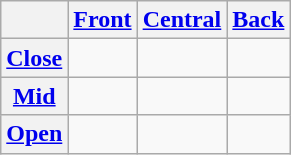<table class="wikitable" style="text-align: center;">
<tr>
<th></th>
<th><a href='#'>Front</a></th>
<th><a href='#'>Central</a></th>
<th><a href='#'>Back</a></th>
</tr>
<tr>
<th><a href='#'>Close</a></th>
<td></td>
<td></td>
<td></td>
</tr>
<tr>
<th><a href='#'>Mid</a></th>
<td></td>
<td></td>
<td></td>
</tr>
<tr>
<th><a href='#'>Open</a></th>
<td></td>
<td></td>
<td></td>
</tr>
</table>
